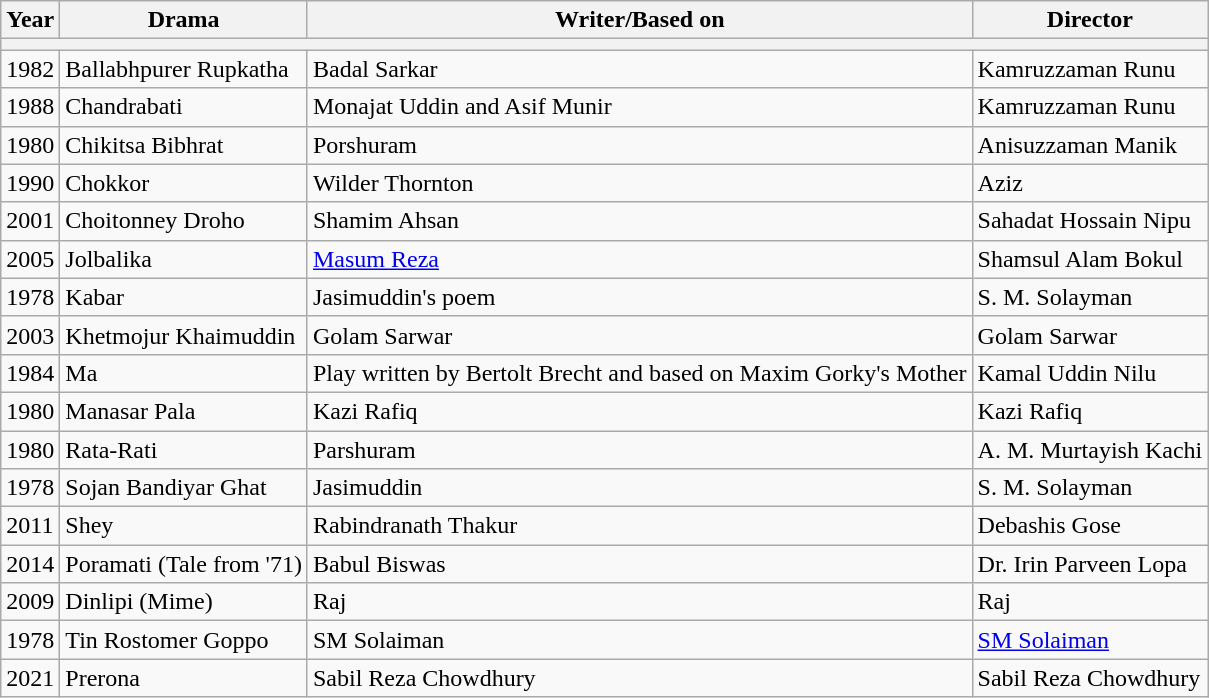<table class="wikitable sortable">
<tr>
<th>Year</th>
<th>Drama</th>
<th>Writer/Based on</th>
<th>Director</th>
</tr>
<tr>
<th colspan="4"></th>
</tr>
<tr>
<td>1982</td>
<td>Ballabhpurer Rupkatha</td>
<td>Badal Sarkar</td>
<td>Kamruzzaman Runu</td>
</tr>
<tr>
<td>1988</td>
<td>Chandrabati</td>
<td>Monajat Uddin and Asif Munir</td>
<td>Kamruzzaman Runu</td>
</tr>
<tr>
<td>1980</td>
<td>Chikitsa Bibhrat</td>
<td>Porshuram</td>
<td>Anisuzzaman Manik</td>
</tr>
<tr>
<td>1990</td>
<td>Chokkor</td>
<td>Wilder Thornton</td>
<td>Aziz</td>
</tr>
<tr>
<td>2001</td>
<td>Choitonney Droho</td>
<td>Shamim Ahsan</td>
<td>Sahadat Hossain Nipu</td>
</tr>
<tr>
<td>2005</td>
<td>Jolbalika</td>
<td><a href='#'>Masum Reza</a></td>
<td>Shamsul Alam Bokul</td>
</tr>
<tr>
<td>1978</td>
<td>Kabar</td>
<td>Jasimuddin's poem</td>
<td>S. M. Solayman</td>
</tr>
<tr>
<td>2003</td>
<td>Khetmojur Khaimuddin</td>
<td>Golam Sarwar</td>
<td>Golam Sarwar</td>
</tr>
<tr>
<td>1984</td>
<td>Ma</td>
<td>Play written by Bertolt Brecht and based on Maxim Gorky's Mother</td>
<td>Kamal Uddin Nilu</td>
</tr>
<tr>
<td>1980</td>
<td>Manasar Pala</td>
<td>Kazi Rafiq</td>
<td>Kazi Rafiq</td>
</tr>
<tr>
<td>1980</td>
<td>Rata-Rati</td>
<td>Parshuram</td>
<td>A. M. Murtayish Kachi</td>
</tr>
<tr>
<td>1978</td>
<td>Sojan Bandiyar Ghat</td>
<td>Jasimuddin</td>
<td>S. M. Solayman</td>
</tr>
<tr>
<td>2011</td>
<td>Shey</td>
<td>Rabindranath Thakur</td>
<td>Debashis Gose</td>
</tr>
<tr>
<td>2014</td>
<td>Poramati (Tale from '71)</td>
<td>Babul Biswas</td>
<td>Dr. Irin Parveen Lopa</td>
</tr>
<tr>
<td>2009</td>
<td>Dinlipi (Mime)</td>
<td>Raj</td>
<td>Raj</td>
</tr>
<tr>
<td>1978</td>
<td>Tin Rostomer Goppo</td>
<td>SM Solaiman</td>
<td><a href='#'>SM Solaiman</a></td>
</tr>
<tr>
<td>2021</td>
<td>Prerona</td>
<td>Sabil Reza Chowdhury</td>
<td>Sabil Reza Chowdhury</td>
</tr>
</table>
